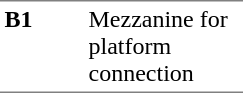<table border=0 cellspacing=0 cellpadding=3>
<tr>
<td style="border-bottom:solid 1px gray;border-top:solid 1px gray;" width=50 valign=top><strong>B1</strong></td>
<td style="border-top:solid 1px gray;border-bottom:solid 1px gray;" width=100 valign=top>Mezzanine for platform connection</td>
</tr>
</table>
